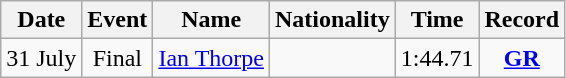<table class=wikitable style=text-align:center>
<tr>
<th>Date</th>
<th>Event</th>
<th>Name</th>
<th>Nationality</th>
<th>Time</th>
<th>Record</th>
</tr>
<tr>
<td>31 July</td>
<td>Final</td>
<td align=left><a href='#'>Ian Thorpe</a></td>
<td align=left></td>
<td>1:44.71</td>
<td><strong> <a href='#'>GR</a></strong></td>
</tr>
</table>
